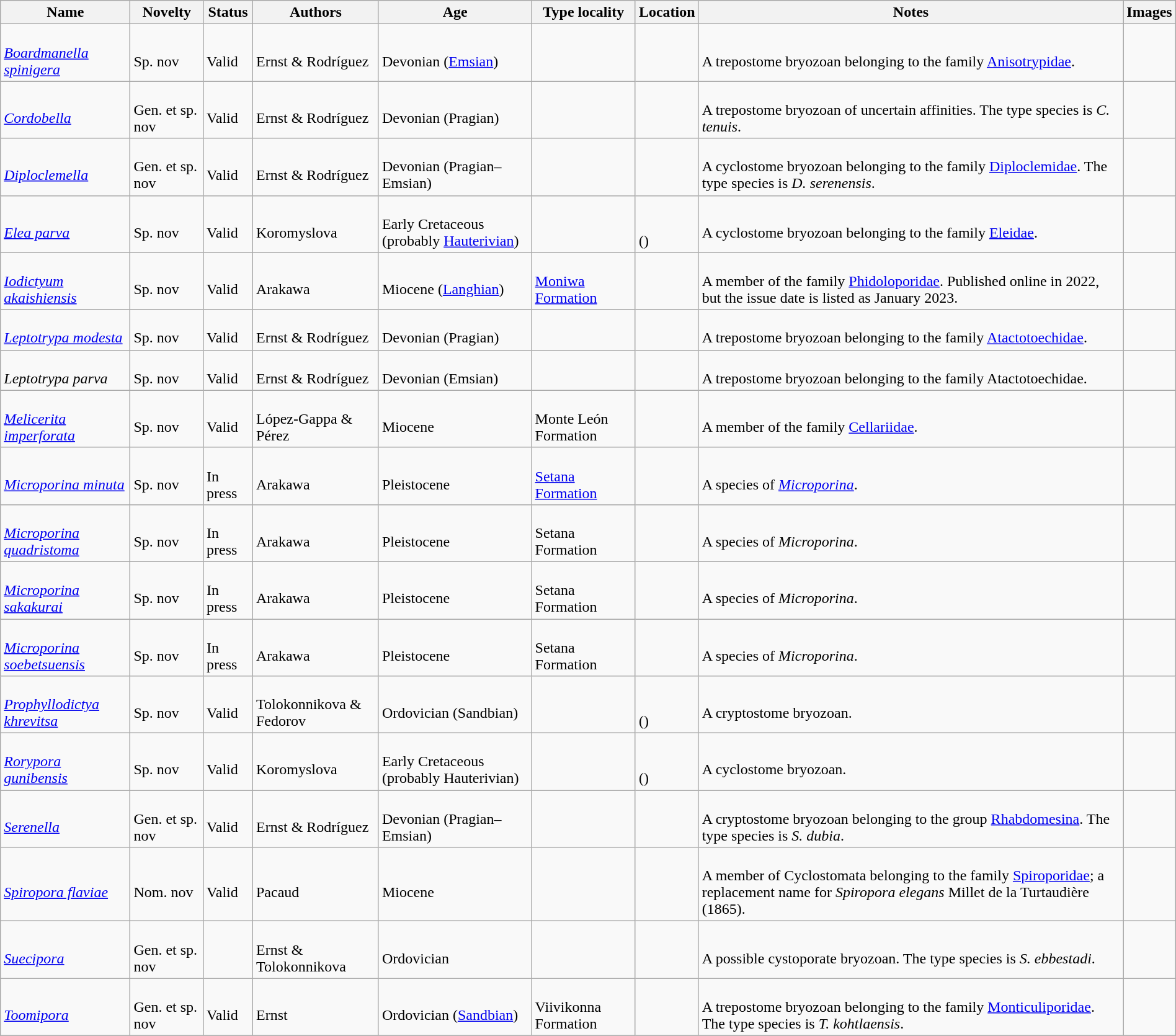<table class="wikitable sortable" align="center" width="100%">
<tr>
<th>Name</th>
<th>Novelty</th>
<th>Status</th>
<th>Authors</th>
<th>Age</th>
<th>Type locality</th>
<th>Location</th>
<th>Notes</th>
<th>Images</th>
</tr>
<tr>
<td><br><em><a href='#'>Boardmanella spinigera</a></em></td>
<td><br>Sp. nov</td>
<td><br>Valid</td>
<td><br>Ernst & Rodríguez</td>
<td><br>Devonian (<a href='#'>Emsian</a>)</td>
<td></td>
<td><br></td>
<td><br>A trepostome bryozoan belonging to the family <a href='#'>Anisotrypidae</a>.</td>
<td></td>
</tr>
<tr>
<td><br><em><a href='#'>Cordobella</a></em></td>
<td><br>Gen. et sp. nov</td>
<td><br>Valid</td>
<td><br>Ernst & Rodríguez</td>
<td><br>Devonian (Pragian)</td>
<td></td>
<td><br></td>
<td><br>A trepostome bryozoan of uncertain affinities. The type species is <em>C. tenuis</em>.</td>
<td></td>
</tr>
<tr>
<td><br><em><a href='#'>Diploclemella</a></em></td>
<td><br>Gen. et sp. nov</td>
<td><br>Valid</td>
<td><br>Ernst & Rodríguez</td>
<td><br>Devonian (Pragian–Emsian)</td>
<td></td>
<td><br></td>
<td><br>A cyclostome bryozoan belonging to the family <a href='#'>Diploclemidae</a>. The type species is <em>D. serenensis</em>.</td>
<td></td>
</tr>
<tr>
<td><br><em><a href='#'>Elea parva</a></em></td>
<td><br>Sp. nov</td>
<td><br>Valid</td>
<td><br>Koromyslova</td>
<td><br>Early Cretaceous (probably <a href='#'>Hauterivian</a>)</td>
<td></td>
<td><br><br>()</td>
<td><br>A cyclostome bryozoan belonging to the family <a href='#'>Eleidae</a>.</td>
<td></td>
</tr>
<tr>
<td><br><em><a href='#'>Iodictyum akaishiensis</a></em></td>
<td><br>Sp. nov</td>
<td><br>Valid</td>
<td><br>Arakawa</td>
<td><br>Miocene (<a href='#'>Langhian</a>)</td>
<td><br><a href='#'>Moniwa Formation</a></td>
<td><br></td>
<td><br>A member of the family <a href='#'>Phidoloporidae</a>. Published online in 2022, but the issue date is listed as January 2023.</td>
<td></td>
</tr>
<tr>
<td><br><em><a href='#'>Leptotrypa modesta</a></em></td>
<td><br>Sp. nov</td>
<td><br>Valid</td>
<td><br>Ernst & Rodríguez</td>
<td><br>Devonian (Pragian)</td>
<td></td>
<td><br></td>
<td><br>A trepostome bryozoan belonging to the family <a href='#'>Atactotoechidae</a>.</td>
<td></td>
</tr>
<tr>
<td><br><em>Leptotrypa parva</em></td>
<td><br>Sp. nov</td>
<td><br>Valid</td>
<td><br>Ernst & Rodríguez</td>
<td><br>Devonian (Emsian)</td>
<td></td>
<td><br></td>
<td><br>A trepostome bryozoan belonging to the family Atactotoechidae.</td>
<td></td>
</tr>
<tr>
<td><br><em><a href='#'>Melicerita imperforata</a></em></td>
<td><br>Sp. nov</td>
<td><br>Valid</td>
<td><br>López-Gappa & Pérez</td>
<td><br>Miocene</td>
<td><br>Monte León Formation</td>
<td><br></td>
<td><br>A member of the family <a href='#'>Cellariidae</a>.</td>
<td></td>
</tr>
<tr>
<td><br><em><a href='#'>Microporina minuta</a></em></td>
<td><br>Sp. nov</td>
<td><br>In press</td>
<td><br>Arakawa</td>
<td><br>Pleistocene</td>
<td><br><a href='#'>Setana Formation</a></td>
<td><br></td>
<td><br>A species of <em><a href='#'>Microporina</a></em>.</td>
<td></td>
</tr>
<tr>
<td><br><em><a href='#'>Microporina quadristoma</a></em></td>
<td><br>Sp. nov</td>
<td><br>In press</td>
<td><br>Arakawa</td>
<td><br>Pleistocene</td>
<td><br>Setana Formation</td>
<td><br></td>
<td><br>A species of <em>Microporina</em>.</td>
<td></td>
</tr>
<tr>
<td><br><em><a href='#'>Microporina sakakurai</a></em></td>
<td><br>Sp. nov</td>
<td><br>In press</td>
<td><br>Arakawa</td>
<td><br>Pleistocene</td>
<td><br>Setana Formation</td>
<td><br></td>
<td><br>A species of <em>Microporina</em>.</td>
<td></td>
</tr>
<tr>
<td><br><em><a href='#'>Microporina soebetsuensis</a></em></td>
<td><br>Sp. nov</td>
<td><br>In press</td>
<td><br>Arakawa</td>
<td><br>Pleistocene</td>
<td><br>Setana Formation</td>
<td><br></td>
<td><br>A species of <em>Microporina</em>.</td>
<td></td>
</tr>
<tr>
<td><br><em><a href='#'>Prophyllodictya khrevitsa</a></em></td>
<td><br>Sp. nov</td>
<td><br>Valid</td>
<td><br>Tolokonnikova & Fedorov</td>
<td><br>Ordovician (Sandbian)</td>
<td></td>
<td><br><br>()</td>
<td><br>A cryptostome bryozoan.</td>
<td></td>
</tr>
<tr>
<td><br><em><a href='#'>Rorypora gunibensis</a></em></td>
<td><br>Sp. nov</td>
<td><br>Valid</td>
<td><br>Koromyslova</td>
<td><br>Early Cretaceous (probably Hauterivian)</td>
<td></td>
<td><br><br>()</td>
<td><br>A cyclostome bryozoan.</td>
<td></td>
</tr>
<tr>
<td><br><em><a href='#'>Serenella</a></em></td>
<td><br>Gen. et sp. nov</td>
<td><br>Valid</td>
<td><br>Ernst & Rodríguez</td>
<td><br>Devonian (Pragian–Emsian)</td>
<td></td>
<td><br></td>
<td><br>A cryptostome bryozoan belonging to the group <a href='#'>Rhabdomesina</a>. The type species is <em>S. dubia</em>.</td>
<td></td>
</tr>
<tr>
<td><br><em><a href='#'>Spiropora flaviae</a></em></td>
<td><br>Nom. nov</td>
<td><br>Valid</td>
<td><br>Pacaud</td>
<td><br>Miocene</td>
<td></td>
<td><br></td>
<td><br>A member of Cyclostomata belonging to the family <a href='#'>Spiroporidae</a>; a replacement name for <em>Spiropora elegans</em> Millet de la Turtaudière (1865).</td>
<td></td>
</tr>
<tr>
<td><br><em><a href='#'>Suecipora</a></em></td>
<td><br>Gen. et sp. nov</td>
<td></td>
<td><br>Ernst & Tolokonnikova</td>
<td><br>Ordovician</td>
<td></td>
<td><br></td>
<td><br>A possible cystoporate bryozoan. The type species is <em>S. ebbestadi</em>.</td>
<td></td>
</tr>
<tr>
<td><br><em><a href='#'>Toomipora</a></em></td>
<td><br>Gen. et sp. nov</td>
<td><br>Valid</td>
<td><br>Ernst</td>
<td><br>Ordovician (<a href='#'>Sandbian</a>)</td>
<td><br>Viivikonna Formation</td>
<td><br></td>
<td><br>A trepostome bryozoan belonging to the family <a href='#'>Monticuliporidae</a>. The type species is <em>T. kohtlaensis</em>.</td>
<td></td>
</tr>
<tr>
</tr>
</table>
